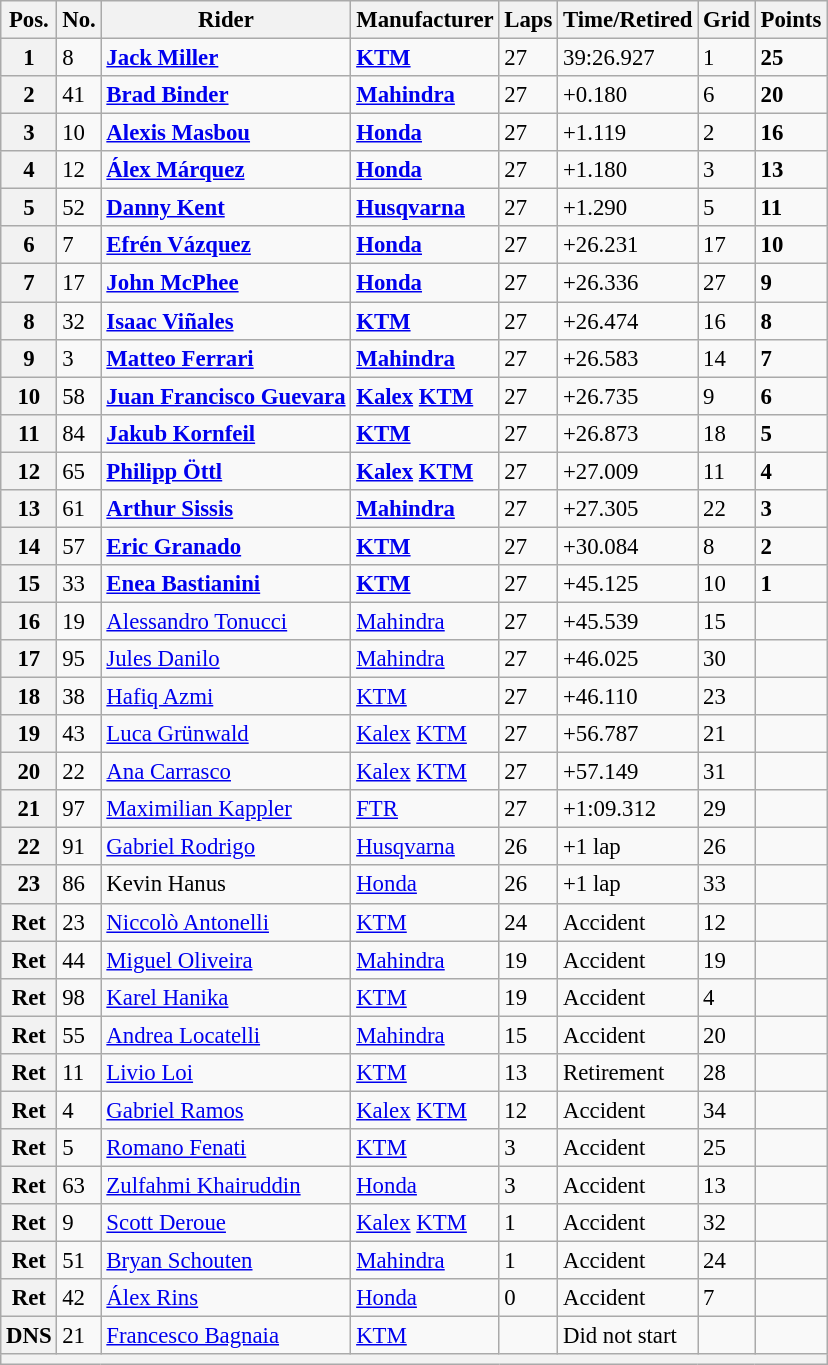<table class="wikitable" style="font-size: 95%;">
<tr>
<th>Pos.</th>
<th>No.</th>
<th>Rider</th>
<th>Manufacturer</th>
<th>Laps</th>
<th>Time/Retired</th>
<th>Grid</th>
<th>Points</th>
</tr>
<tr>
<th>1</th>
<td>8</td>
<td> <strong><a href='#'>Jack Miller</a></strong></td>
<td><strong><a href='#'>KTM</a></strong></td>
<td>27</td>
<td>39:26.927</td>
<td>1</td>
<td><strong>25</strong></td>
</tr>
<tr>
<th>2</th>
<td>41</td>
<td> <strong><a href='#'>Brad Binder</a></strong></td>
<td><strong><a href='#'>Mahindra</a></strong></td>
<td>27</td>
<td>+0.180</td>
<td>6</td>
<td><strong>20</strong></td>
</tr>
<tr>
<th>3</th>
<td>10</td>
<td> <strong><a href='#'>Alexis Masbou</a></strong></td>
<td><strong><a href='#'>Honda</a></strong></td>
<td>27</td>
<td>+1.119</td>
<td>2</td>
<td><strong>16</strong></td>
</tr>
<tr>
<th>4</th>
<td>12</td>
<td> <strong><a href='#'>Álex Márquez</a></strong></td>
<td><strong><a href='#'>Honda</a></strong></td>
<td>27</td>
<td>+1.180</td>
<td>3</td>
<td><strong>13</strong></td>
</tr>
<tr>
<th>5</th>
<td>52</td>
<td> <strong><a href='#'>Danny Kent</a></strong></td>
<td><strong><a href='#'>Husqvarna</a></strong></td>
<td>27</td>
<td>+1.290</td>
<td>5</td>
<td><strong>11</strong></td>
</tr>
<tr>
<th>6</th>
<td>7</td>
<td> <strong><a href='#'>Efrén Vázquez</a></strong></td>
<td><strong><a href='#'>Honda</a></strong></td>
<td>27</td>
<td>+26.231</td>
<td>17</td>
<td><strong>10</strong></td>
</tr>
<tr>
<th>7</th>
<td>17</td>
<td> <strong><a href='#'>John McPhee</a></strong></td>
<td><strong><a href='#'>Honda</a></strong></td>
<td>27</td>
<td>+26.336</td>
<td>27</td>
<td><strong>9</strong></td>
</tr>
<tr>
<th>8</th>
<td>32</td>
<td> <strong><a href='#'>Isaac Viñales</a></strong></td>
<td><strong><a href='#'>KTM</a></strong></td>
<td>27</td>
<td>+26.474</td>
<td>16</td>
<td><strong>8</strong></td>
</tr>
<tr>
<th>9</th>
<td>3</td>
<td> <strong><a href='#'>Matteo Ferrari</a></strong></td>
<td><strong><a href='#'>Mahindra</a></strong></td>
<td>27</td>
<td>+26.583</td>
<td>14</td>
<td><strong>7</strong></td>
</tr>
<tr>
<th>10</th>
<td>58</td>
<td> <strong><a href='#'>Juan Francisco Guevara</a></strong></td>
<td><strong><a href='#'>Kalex</a> <a href='#'>KTM</a></strong></td>
<td>27</td>
<td>+26.735</td>
<td>9</td>
<td><strong>6</strong></td>
</tr>
<tr>
<th>11</th>
<td>84</td>
<td> <strong><a href='#'>Jakub Kornfeil</a></strong></td>
<td><strong><a href='#'>KTM</a></strong></td>
<td>27</td>
<td>+26.873</td>
<td>18</td>
<td><strong>5</strong></td>
</tr>
<tr>
<th>12</th>
<td>65</td>
<td> <strong><a href='#'>Philipp Öttl</a></strong></td>
<td><strong><a href='#'>Kalex</a> <a href='#'>KTM</a></strong></td>
<td>27</td>
<td>+27.009</td>
<td>11</td>
<td><strong>4</strong></td>
</tr>
<tr>
<th>13</th>
<td>61</td>
<td> <strong><a href='#'>Arthur Sissis</a></strong></td>
<td><strong><a href='#'>Mahindra</a></strong></td>
<td>27</td>
<td>+27.305</td>
<td>22</td>
<td><strong>3</strong></td>
</tr>
<tr>
<th>14</th>
<td>57</td>
<td> <strong><a href='#'>Eric Granado</a></strong></td>
<td><strong><a href='#'>KTM</a></strong></td>
<td>27</td>
<td>+30.084</td>
<td>8</td>
<td><strong>2</strong></td>
</tr>
<tr>
<th>15</th>
<td>33</td>
<td> <strong><a href='#'>Enea Bastianini</a></strong></td>
<td><strong><a href='#'>KTM</a></strong></td>
<td>27</td>
<td>+45.125</td>
<td>10</td>
<td><strong>1</strong></td>
</tr>
<tr>
<th>16</th>
<td>19</td>
<td> <a href='#'>Alessandro Tonucci</a></td>
<td><a href='#'>Mahindra</a></td>
<td>27</td>
<td>+45.539</td>
<td>15</td>
<td></td>
</tr>
<tr>
<th>17</th>
<td>95</td>
<td> <a href='#'>Jules Danilo</a></td>
<td><a href='#'>Mahindra</a></td>
<td>27</td>
<td>+46.025</td>
<td>30</td>
<td></td>
</tr>
<tr>
<th>18</th>
<td>38</td>
<td> <a href='#'>Hafiq Azmi</a></td>
<td><a href='#'>KTM</a></td>
<td>27</td>
<td>+46.110</td>
<td>23</td>
<td></td>
</tr>
<tr>
<th>19</th>
<td>43</td>
<td> <a href='#'>Luca Grünwald</a></td>
<td><a href='#'>Kalex</a> <a href='#'>KTM</a></td>
<td>27</td>
<td>+56.787</td>
<td>21</td>
<td></td>
</tr>
<tr>
<th>20</th>
<td>22</td>
<td> <a href='#'>Ana Carrasco</a></td>
<td><a href='#'>Kalex</a> <a href='#'>KTM</a></td>
<td>27</td>
<td>+57.149</td>
<td>31</td>
<td></td>
</tr>
<tr>
<th>21</th>
<td>97</td>
<td> <a href='#'>Maximilian Kappler</a></td>
<td><a href='#'>FTR</a></td>
<td>27</td>
<td>+1:09.312</td>
<td>29</td>
<td></td>
</tr>
<tr>
<th>22</th>
<td>91</td>
<td> <a href='#'>Gabriel Rodrigo</a></td>
<td><a href='#'>Husqvarna</a></td>
<td>26</td>
<td>+1 lap</td>
<td>26</td>
<td></td>
</tr>
<tr>
<th>23</th>
<td>86</td>
<td> Kevin Hanus</td>
<td><a href='#'>Honda</a></td>
<td>26</td>
<td>+1 lap</td>
<td>33</td>
<td></td>
</tr>
<tr>
<th>Ret</th>
<td>23</td>
<td> <a href='#'>Niccolò Antonelli</a></td>
<td><a href='#'>KTM</a></td>
<td>24</td>
<td>Accident</td>
<td>12</td>
<td></td>
</tr>
<tr>
<th>Ret</th>
<td>44</td>
<td> <a href='#'>Miguel Oliveira</a></td>
<td><a href='#'>Mahindra</a></td>
<td>19</td>
<td>Accident</td>
<td>19</td>
<td></td>
</tr>
<tr>
<th>Ret</th>
<td>98</td>
<td> <a href='#'>Karel Hanika</a></td>
<td><a href='#'>KTM</a></td>
<td>19</td>
<td>Accident</td>
<td>4</td>
<td></td>
</tr>
<tr>
<th>Ret</th>
<td>55</td>
<td> <a href='#'>Andrea Locatelli</a></td>
<td><a href='#'>Mahindra</a></td>
<td>15</td>
<td>Accident</td>
<td>20</td>
<td></td>
</tr>
<tr>
<th>Ret</th>
<td>11</td>
<td> <a href='#'>Livio Loi</a></td>
<td><a href='#'>KTM</a></td>
<td>13</td>
<td>Retirement</td>
<td>28</td>
<td></td>
</tr>
<tr>
<th>Ret</th>
<td>4</td>
<td> <a href='#'>Gabriel Ramos</a></td>
<td><a href='#'>Kalex</a> <a href='#'>KTM</a></td>
<td>12</td>
<td>Accident</td>
<td>34</td>
<td></td>
</tr>
<tr>
<th>Ret</th>
<td>5</td>
<td> <a href='#'>Romano Fenati</a></td>
<td><a href='#'>KTM</a></td>
<td>3</td>
<td>Accident</td>
<td>25</td>
<td></td>
</tr>
<tr>
<th>Ret</th>
<td>63</td>
<td> <a href='#'>Zulfahmi Khairuddin</a></td>
<td><a href='#'>Honda</a></td>
<td>3</td>
<td>Accident</td>
<td>13</td>
<td></td>
</tr>
<tr>
<th>Ret</th>
<td>9</td>
<td> <a href='#'>Scott Deroue</a></td>
<td><a href='#'>Kalex</a> <a href='#'>KTM</a></td>
<td>1</td>
<td>Accident</td>
<td>32</td>
<td></td>
</tr>
<tr>
<th>Ret</th>
<td>51</td>
<td> <a href='#'>Bryan Schouten</a></td>
<td><a href='#'>Mahindra</a></td>
<td>1</td>
<td>Accident</td>
<td>24</td>
<td></td>
</tr>
<tr>
<th>Ret</th>
<td>42</td>
<td> <a href='#'>Álex Rins</a></td>
<td><a href='#'>Honda</a></td>
<td>0</td>
<td>Accident</td>
<td>7</td>
<td></td>
</tr>
<tr>
<th>DNS</th>
<td>21</td>
<td> <a href='#'>Francesco Bagnaia</a></td>
<td><a href='#'>KTM</a></td>
<td></td>
<td>Did not start</td>
<td></td>
<td></td>
</tr>
<tr>
<th colspan=8></th>
</tr>
</table>
